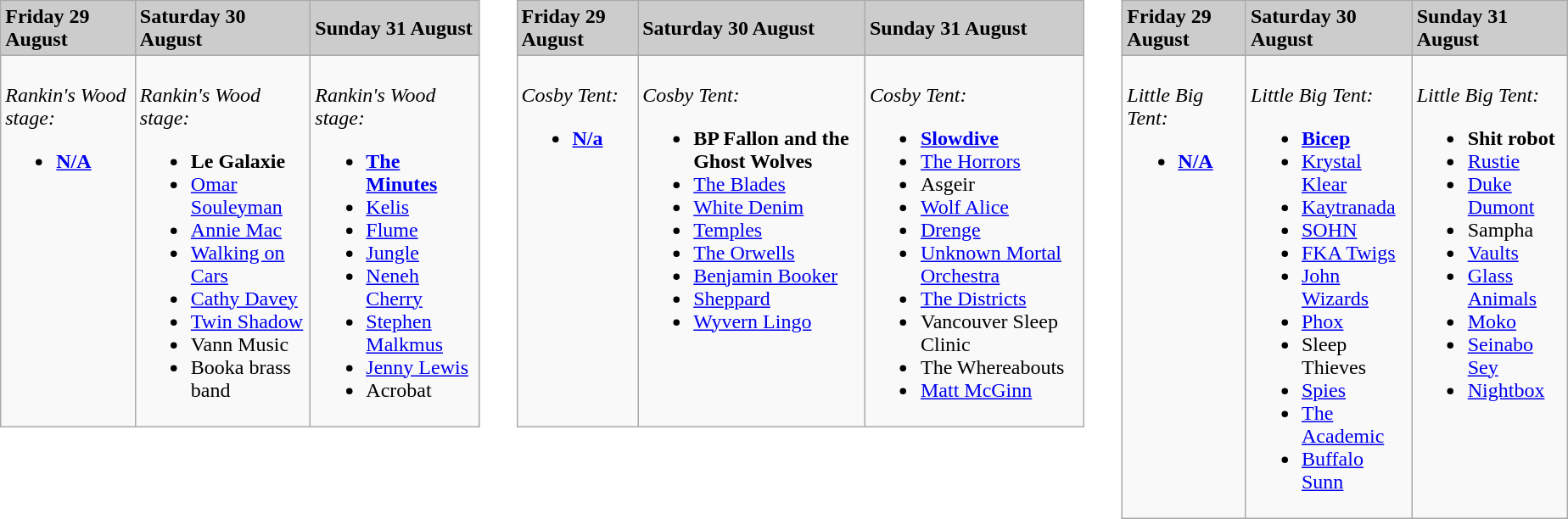<table border="0" cellpadding="5" cellspacing="3" style="width:100%;">
<tr>
<td style="vertical-align:top; width:*;"><br><table class="wikitable">
<tr style="background:#ccc;">
<td><strong>Friday 29 August</strong></td>
<td><strong>Saturday 30 August</strong></td>
<td><strong>Sunday 31 August</strong></td>
</tr>
<tr valign="top">
<td><br><em>Rankin's Wood stage:</em><ul><li><strong><a href='#'>N/A</a></strong></li></ul></td>
<td><br><em>Rankin's Wood stage:</em><ul><li><strong>Le Galaxie</strong></li><li><a href='#'>Omar Souleyman</a></li><li><a href='#'>Annie Mac</a></li><li><a href='#'>Walking on Cars</a></li><li><a href='#'>Cathy Davey</a></li><li><a href='#'>Twin Shadow</a></li><li>Vann Music</li><li>Booka brass band</li></ul></td>
<td><br><em>Rankin's Wood stage:</em><ul><li><strong><a href='#'>The Minutes</a></strong></li><li><a href='#'>Kelis</a></li><li><a href='#'>Flume</a></li><li><a href='#'>Jungle</a></li><li><a href='#'>Neneh Cherry</a></li><li><a href='#'>Stephen Malkmus</a></li><li><a href='#'>Jenny Lewis</a></li><li>Acrobat</li></ul></td>
</tr>
</table>
</td>
<td style="vertical-align:top; width:*;"><br><table class="wikitable">
<tr style="background:#ccc;">
<td><strong>Friday 29 August</strong></td>
<td><strong>Saturday 30 August</strong></td>
<td><strong>Sunday 31 August</strong></td>
</tr>
<tr valign="top">
<td><br><em>Cosby Tent:</em><ul><li><strong><a href='#'>N/a</a></strong></li></ul></td>
<td><br><em>Cosby Tent:</em><ul><li><strong>BP Fallon and the Ghost Wolves</strong></li><li><a href='#'>The Blades</a></li><li><a href='#'>White Denim</a></li><li><a href='#'>Temples</a></li><li><a href='#'>The Orwells</a></li><li><a href='#'>Benjamin Booker</a></li><li><a href='#'>Sheppard</a></li><li><a href='#'>Wyvern Lingo</a></li></ul></td>
<td><br><em>Cosby Tent:</em><ul><li><strong><a href='#'>Slowdive</a></strong></li><li><a href='#'>The Horrors</a></li><li>Asgeir</li><li><a href='#'>Wolf Alice</a></li><li><a href='#'>Drenge</a></li><li><a href='#'>Unknown Mortal Orchestra</a></li><li><a href='#'>The Districts</a></li><li>Vancouver Sleep Clinic</li><li>The Whereabouts</li><li><a href='#'>Matt McGinn</a></li></ul></td>
</tr>
</table>
</td>
<td style="vertical-align:top; width:*;"><br><table class="wikitable">
<tr style="background:#ccc;">
<td><strong>Friday 29 August</strong></td>
<td><strong>Saturday 30 August</strong></td>
<td><strong>Sunday 31 August</strong></td>
</tr>
<tr valign="top">
<td><br><em>Little Big Tent:</em><ul><li><strong><a href='#'>N/A</a></strong></li></ul></td>
<td><br><em>Little Big Tent:</em><ul><li><strong><a href='#'>Bicep</a></strong></li><li><a href='#'>Krystal Klear</a></li><li><a href='#'>Kaytranada</a></li><li><a href='#'>SOHN</a></li><li><a href='#'>FKA Twigs</a></li><li><a href='#'>John Wizards</a></li><li><a href='#'>Phox</a></li><li>Sleep Thieves</li><li><a href='#'>Spies</a></li><li><a href='#'>The Academic</a></li><li><a href='#'>Buffalo Sunn</a></li></ul></td>
<td><br><em>Little Big Tent:</em><ul><li><strong>Shit robot</strong></li><li><a href='#'>Rustie</a></li><li><a href='#'>Duke Dumont</a></li><li>Sampha</li><li><a href='#'>Vaults</a></li><li><a href='#'>Glass Animals</a></li><li><a href='#'>Moko</a></li><li><a href='#'>Seinabo Sey</a></li><li><a href='#'>Nightbox</a></li></ul></td>
</tr>
</table>
</td>
</tr>
</table>
